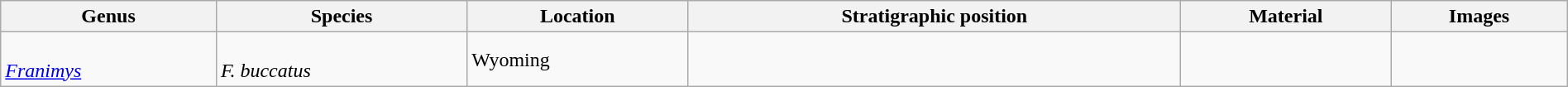<table class="wikitable sortable"  style="margin:auto; width:100%;">
<tr>
<th>Genus</th>
<th>Species</th>
<th>Location</th>
<th>Stratigraphic position</th>
<th>Material</th>
<th>Images</th>
</tr>
<tr>
<td rowspan=1><br><em><a href='#'>Franimys</a></em></td>
<td><br><em>F. buccatus</em></td>
<td>Wyoming</td>
<td></td>
<td></td>
<td></td>
</tr>
</table>
